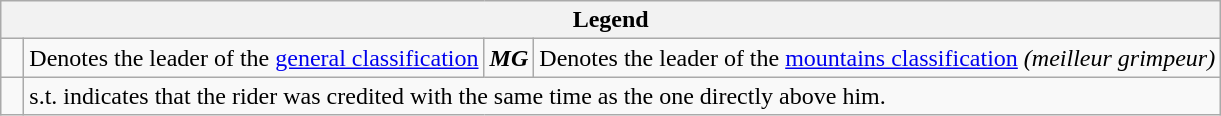<table class="wikitable">
<tr>
<th scope="col" colspan="4">Legend</th>
</tr>
<tr>
<td></td>
<td>Denotes the leader of the <a href='#'>general classification</a></td>
<td><strong><em>MG</em></strong></td>
<td>Denotes the leader of the <a href='#'>mountains classification</a> <em>(meilleur grimpeur)</em></td>
</tr>
<tr>
<td>  </td>
<td colspan=3>s.t. indicates that the rider was credited with the same time as the one directly above him.</td>
</tr>
</table>
